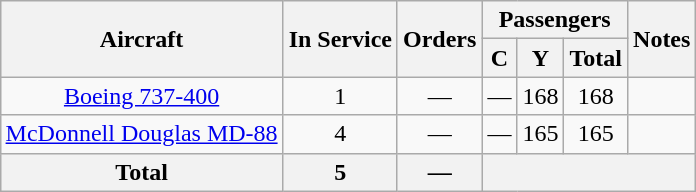<table class="wikitable" style="margin:1em auto; border-collapse:collapse;text-align:center">
<tr>
<th rowspan="2">Aircraft</th>
<th rowspan="2">In Service</th>
<th rowspan="2">Orders</th>
<th colspan="3">Passengers</th>
<th rowspan="2">Notes</th>
</tr>
<tr>
<th><abbr>C</abbr></th>
<th><abbr>Y</abbr></th>
<th>Total</th>
</tr>
<tr>
<td><a href='#'>Boeing 737-400</a></td>
<td>1</td>
<td>—</td>
<td>—</td>
<td>168</td>
<td>168</td>
<td></td>
</tr>
<tr>
<td><a href='#'>McDonnell Douglas MD-88</a></td>
<td>4</td>
<td>—</td>
<td>—</td>
<td>165</td>
<td>165</td>
<td></td>
</tr>
<tr>
<th>Total</th>
<th>5</th>
<th>—</th>
<th colspan="4"></th>
</tr>
</table>
